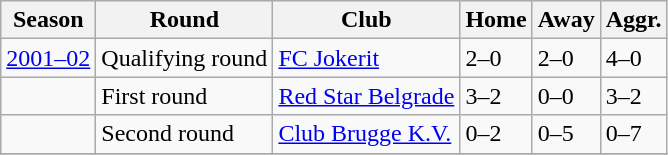<table class="wikitable">
<tr>
<th>Season</th>
<th>Round</th>
<th>Club</th>
<th>Home</th>
<th>Away</th>
<th>Aggr.</th>
</tr>
<tr>
<td><a href='#'>2001–02</a></td>
<td>Qualifying round</td>
<td> <a href='#'>FC Jokerit</a></td>
<td>2–0</td>
<td>2–0</td>
<td>4–0</td>
</tr>
<tr>
<td></td>
<td>First round</td>
<td> <a href='#'>Red Star Belgrade</a></td>
<td>3–2</td>
<td>0–0</td>
<td>3–2</td>
</tr>
<tr>
<td></td>
<td>Second round</td>
<td> <a href='#'>Club Brugge K.V.</a></td>
<td>0–2</td>
<td>0–5</td>
<td>0–7</td>
</tr>
<tr>
</tr>
</table>
